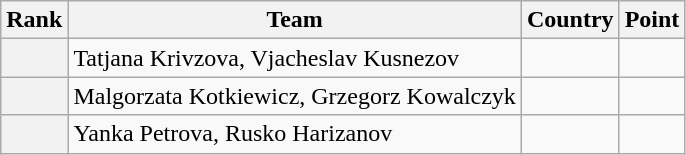<table class="wikitable sortable">
<tr>
<th>Rank</th>
<th>Team</th>
<th>Country</th>
<th>Point</th>
</tr>
<tr>
<th></th>
<td>Tatjana Krivzova, Vjacheslav Kusnezov</td>
<td></td>
<td></td>
</tr>
<tr>
<th></th>
<td>Malgorzata Kotkiewicz, Grzegorz Kowalczyk</td>
<td></td>
<td></td>
</tr>
<tr>
<th></th>
<td>Yanka Petrova, Rusko Harizanov</td>
<td></td>
<td></td>
</tr>
</table>
